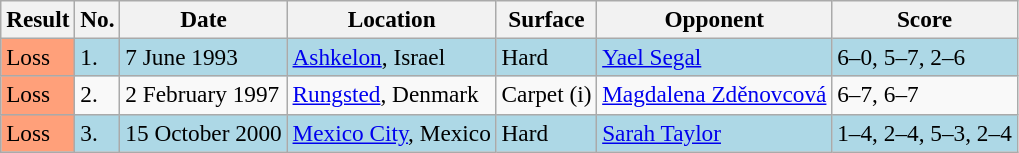<table class="sortable wikitable" style="font-size:97%;">
<tr>
<th>Result</th>
<th>No.</th>
<th>Date</th>
<th>Location</th>
<th>Surface</th>
<th>Opponent</th>
<th class="unsortable">Score</th>
</tr>
<tr style="background:lightblue;">
<td style="background:#ffa07a;">Loss</td>
<td>1.</td>
<td>7 June 1993</td>
<td><a href='#'>Ashkelon</a>, Israel</td>
<td>Hard</td>
<td> <a href='#'>Yael Segal</a></td>
<td>6–0, 5–7, 2–6</td>
</tr>
<tr>
<td style="background:#ffa07a;">Loss</td>
<td>2.</td>
<td>2 February 1997</td>
<td><a href='#'>Rungsted</a>, Denmark</td>
<td>Carpet (i)</td>
<td> <a href='#'>Magdalena Zděnovcová</a></td>
<td>6–7, 6–7</td>
</tr>
<tr style="background:lightblue;">
<td style="background:#ffa07a;">Loss</td>
<td>3.</td>
<td>15 October 2000</td>
<td><a href='#'>Mexico City</a>, Mexico</td>
<td>Hard</td>
<td> <a href='#'>Sarah Taylor</a></td>
<td>1–4, 2–4, 5–3, 2–4</td>
</tr>
</table>
